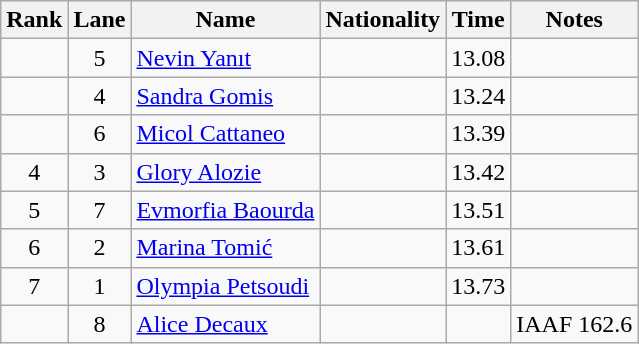<table class="wikitable sortable" style="text-align:center">
<tr>
<th>Rank</th>
<th>Lane</th>
<th>Name</th>
<th>Nationality</th>
<th>Time</th>
<th>Notes</th>
</tr>
<tr>
<td></td>
<td>5</td>
<td align=left><a href='#'>Nevin Yanıt</a></td>
<td align=left></td>
<td>13.08</td>
<td></td>
</tr>
<tr>
<td></td>
<td>4</td>
<td align=left><a href='#'>Sandra Gomis</a></td>
<td align=left></td>
<td>13.24</td>
<td></td>
</tr>
<tr>
<td></td>
<td>6</td>
<td align=left><a href='#'>Micol Cattaneo</a></td>
<td align=left></td>
<td>13.39</td>
<td></td>
</tr>
<tr>
<td>4</td>
<td>3</td>
<td align=left><a href='#'>Glory Alozie</a></td>
<td align=left></td>
<td>13.42</td>
<td></td>
</tr>
<tr>
<td>5</td>
<td>7</td>
<td align=left><a href='#'>Evmorfia Baourda</a></td>
<td align=left></td>
<td>13.51</td>
<td></td>
</tr>
<tr>
<td>6</td>
<td>2</td>
<td align=left><a href='#'>Marina Tomić</a></td>
<td align=left></td>
<td>13.61</td>
<td></td>
</tr>
<tr>
<td>7</td>
<td>1</td>
<td align=left><a href='#'>Olympia Petsoudi</a></td>
<td align=left></td>
<td>13.73</td>
<td></td>
</tr>
<tr>
<td></td>
<td>8</td>
<td align=left><a href='#'>Alice Decaux</a></td>
<td align=left></td>
<td></td>
<td>IAAF 162.6</td>
</tr>
</table>
